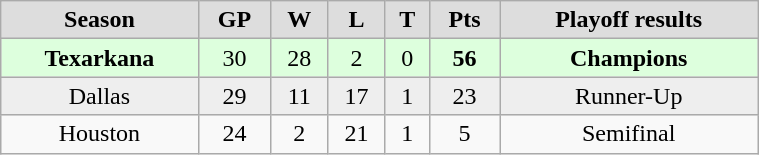<table class="wikitable" width=40%>
<tr style="font-weight:bold; background-color:#dddddd;" align="center" |>
<td>Season</td>
<td>GP</td>
<td>W</td>
<td>L</td>
<td>T</td>
<td>Pts</td>
<td>Playoff results</td>
</tr>
<tr align="center" bgcolor=ddffdd>
<td><strong>Texarkana</strong></td>
<td>30</td>
<td>28</td>
<td>2</td>
<td>0</td>
<td><strong>56</strong></td>
<td><strong>Champions</strong></td>
</tr>
<tr align="center" bgcolor=eeeeee>
<td>Dallas</td>
<td>29</td>
<td>11</td>
<td>17</td>
<td>1</td>
<td>23</td>
<td>Runner-Up</td>
</tr>
<tr align="center">
<td>Houston</td>
<td>24</td>
<td>2</td>
<td>21</td>
<td>1</td>
<td>5</td>
<td>Semifinal</td>
</tr>
</table>
